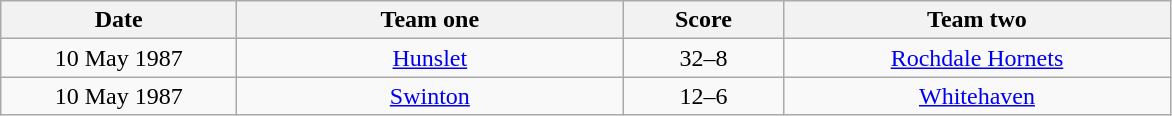<table class="wikitable" style="text-align: center">
<tr>
<th width=150>Date</th>
<th width=250>Team one</th>
<th width=100>Score</th>
<th width=250>Team two</th>
</tr>
<tr>
<td>10 May 1987</td>
<td><a href='#'>Hunslet</a></td>
<td>32–8</td>
<td><a href='#'>Rochdale Hornets</a></td>
</tr>
<tr>
<td>10 May 1987</td>
<td><a href='#'>Swinton</a></td>
<td>12–6</td>
<td><a href='#'>Whitehaven</a></td>
</tr>
</table>
